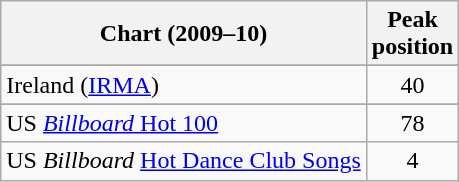<table class="wikitable sortable">
<tr>
<th>Chart (2009–10)</th>
<th>Peak<br>position</th>
</tr>
<tr>
</tr>
<tr>
</tr>
<tr>
</tr>
<tr>
<td align="left">Ireland (<a href='#'>IRMA</a>)</td>
<td style="text-align:center;">40</td>
</tr>
<tr>
</tr>
<tr>
</tr>
<tr>
</tr>
<tr>
</tr>
<tr>
<td>US <a href='#'><em>Billboard</em> Hot 100</a></td>
<td style="text-align:center;">78</td>
</tr>
<tr>
<td>US <em>Billboard</em> <a href='#'>Hot Dance Club Songs</a></td>
<td style="text-align:center;">4</td>
</tr>
</table>
